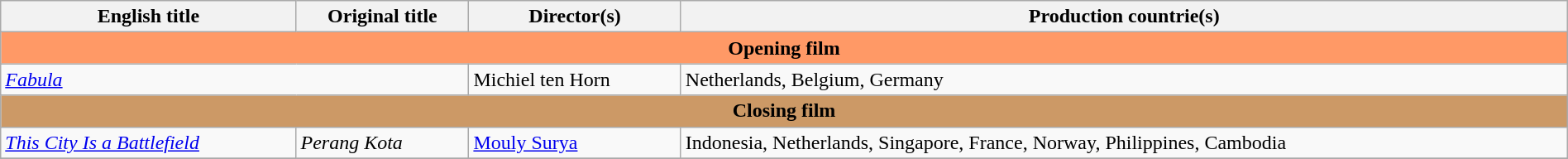<table class="sortable wikitable" style="width:100%; margin-bottom:4px" cellpadding="5">
<tr>
<th scope="col">English title</th>
<th scope="col">Original title</th>
<th scope="col">Director(s)</th>
<th scope="col">Production countrie(s)</th>
</tr>
<tr>
<th colspan="5" style="background:#FF9966">Opening film</th>
</tr>
<tr>
<td colspan=2><em><a href='#'>Fabula</a></em></td>
<td>Michiel ten Horn</td>
<td>Netherlands, Belgium, Germany</td>
</tr>
<tr>
<th colspan="5" style="background:#CC9966">Closing film</th>
</tr>
<tr>
<td><em><a href='#'>This City Is a Battlefield</a></em></td>
<td><em>Perang Kota</em></td>
<td><a href='#'>Mouly Surya</a></td>
<td>Indonesia, Netherlands, Singapore, France, Norway, Philippines, Cambodia</td>
</tr>
<tr>
</tr>
</table>
